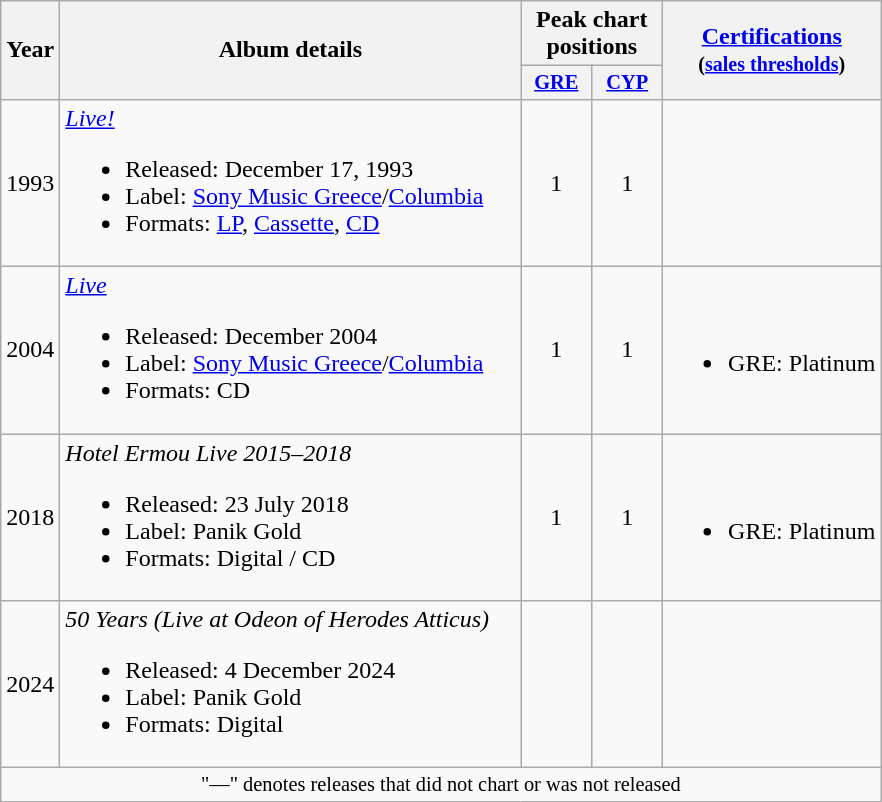<table class="wikitable" style="text-align:center;">
<tr>
<th rowspan="2">Year</th>
<th rowspan="2" style="width:300px;">Album details</th>
<th colspan="2">Peak chart positions</th>
<th rowspan="2"><a href='#'>Certifications</a><br><small>(<a href='#'>sales thresholds</a>)</small></th>
</tr>
<tr>
<th style="width:3em;font-size:85%"><a href='#'>GRE</a></th>
<th style="width:3em;font-size:85%"><a href='#'>CYP</a></th>
</tr>
<tr>
<td>1993</td>
<td align="left"><em><a href='#'>Live!</a></em><br><ul><li>Released: December 17, 1993</li><li>Label: <a href='#'>Sony Music Greece</a>/<a href='#'>Columbia</a></li><li>Formats: <a href='#'>LP</a>, <a href='#'>Cassette</a>, <a href='#'>CD</a></li></ul></td>
<td>1</td>
<td>1</td>
<td></td>
</tr>
<tr>
<td>2004</td>
<td align="left"><em><a href='#'>Live</a></em><br><ul><li>Released: December 2004</li><li>Label: <a href='#'>Sony Music Greece</a>/<a href='#'>Columbia</a></li><li>Formats: CD</li></ul></td>
<td>1</td>
<td>1</td>
<td align="left"><br><ul><li>GRE: Platinum</li></ul></td>
</tr>
<tr>
<td>2018</td>
<td align="left"><em>Hotel Ermou Live 2015–2018</em><br><ul><li>Released: 23 July 2018</li><li>Label: Panik Gold</li><li>Formats: Digital / CD</li></ul></td>
<td>1</td>
<td>1</td>
<td align="left"><br><ul><li>GRE: Platinum</li></ul></td>
</tr>
<tr>
<td>2024</td>
<td align="left"><em>50 Years (Live at Odeon of Herodes Atticus)</em><br><ul><li>Released: 4 December 2024</li><li>Label: Panik Gold</li><li>Formats: Digital</li></ul></td>
<td></td>
<td></td>
<td align="left"></td>
</tr>
<tr>
<td colspan="8" style="text-align:center; font-size:85%">"—" denotes releases that did not chart or was not released</td>
</tr>
</table>
